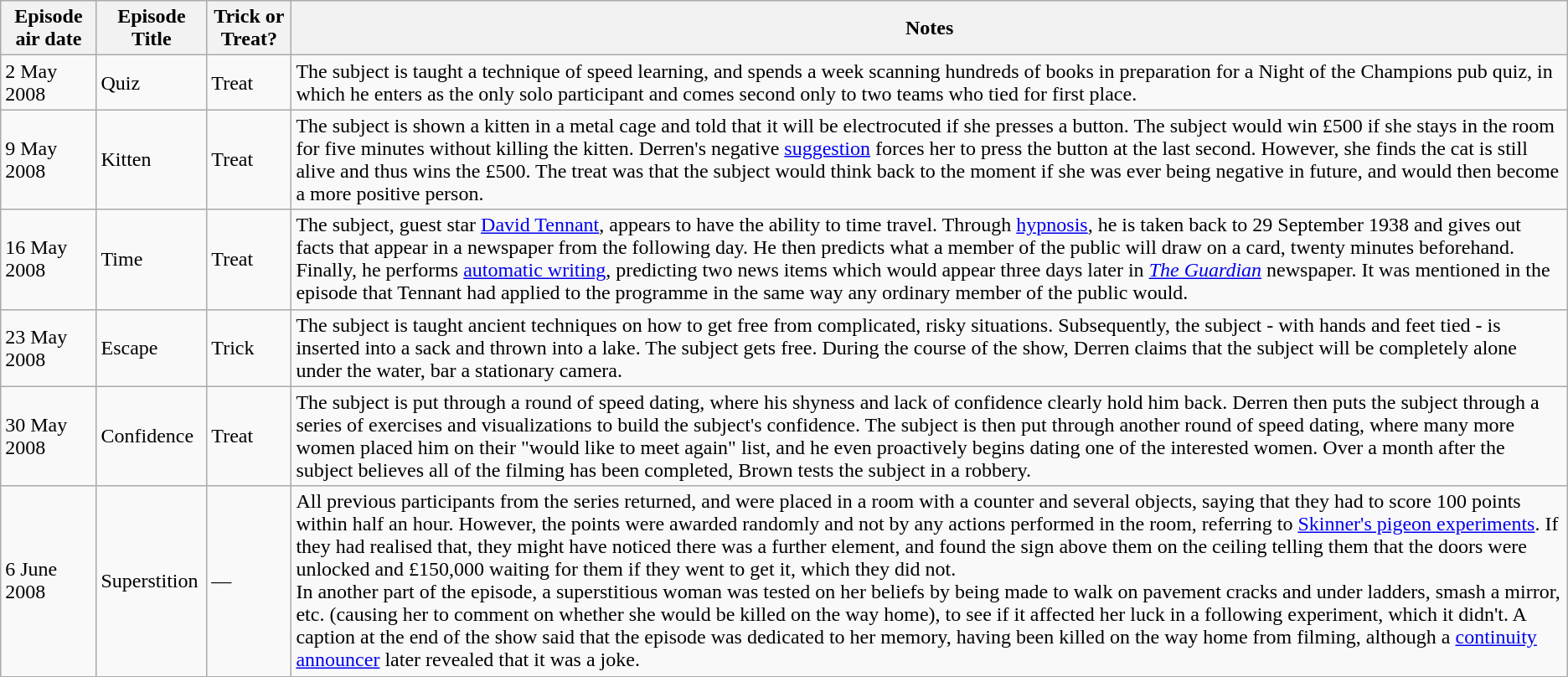<table class=wikitable>
<tr>
<th>Episode air date</th>
<th>Episode Title</th>
<th>Trick or Treat?</th>
<th>Notes</th>
</tr>
<tr>
<td>2 May 2008</td>
<td>Quiz</td>
<td>Treat</td>
<td>The subject is taught a technique of speed learning, and spends a week scanning hundreds of books in preparation for a Night of the Champions pub quiz, in which he enters as the only solo participant and comes second only to two teams who tied for first place.</td>
</tr>
<tr>
<td>9 May 2008</td>
<td>Kitten</td>
<td>Treat</td>
<td>The subject is shown a kitten in a metal cage and told that it will be electrocuted if she presses a button. The subject would win £500 if she stays in the room for five minutes without killing the kitten. Derren's negative <a href='#'>suggestion</a> forces her to press the button at the last second. However, she finds the cat is still alive and thus wins the £500. The treat was that the subject would think back to the moment if she was ever being negative in future, and would then become a more positive person.</td>
</tr>
<tr>
<td>16 May 2008</td>
<td>Time</td>
<td>Treat</td>
<td>The subject, guest star <a href='#'>David Tennant</a>, appears to have the ability to time travel. Through <a href='#'>hypnosis</a>, he is taken back to 29 September 1938 and gives out facts that appear in a newspaper from the following day. He then predicts what a member of the public will draw on a card, twenty minutes beforehand. Finally, he performs <a href='#'>automatic writing</a>, predicting two news items which would appear three days later in <em><a href='#'>The Guardian</a></em> newspaper. It was mentioned in the episode that Tennant had applied to the programme in the same way any ordinary member of the public would.</td>
</tr>
<tr>
<td>23 May 2008</td>
<td>Escape</td>
<td>Trick</td>
<td>The subject is taught ancient techniques on how to get free from complicated, risky situations. Subsequently, the subject - with hands and feet tied - is inserted into a sack and thrown into a lake. The subject gets free. During the course of the show, Derren claims that the subject will be completely alone under the water, bar a stationary camera.</td>
</tr>
<tr>
<td>30 May 2008</td>
<td>Confidence</td>
<td>Treat</td>
<td>The subject is put through a round of speed dating, where his shyness and lack of confidence clearly hold him back. Derren then puts the subject through a series of exercises and visualizations to build the subject's confidence. The subject is then put through another round of speed dating, where many more women placed him on their "would like to meet again" list, and he even proactively begins dating one of the interested women. Over a month after the subject believes all of the filming has been completed, Brown tests the subject in a robbery.</td>
</tr>
<tr>
<td>6 June 2008</td>
<td>Superstition</td>
<td>—</td>
<td>All previous participants from the series returned, and were placed in a room with a counter and several objects, saying that they had to score 100 points within half an hour. However, the points were awarded randomly and not by any actions performed in the room, referring to <a href='#'>Skinner's pigeon experiments</a>. If they had realised that, they might have noticed there was a further element, and found the sign above them on the ceiling telling them that the doors were unlocked and £150,000 waiting for them if they went to get it, which they did not.<br>In another part of the episode, a superstitious woman was tested on her beliefs by being made to walk on pavement cracks and under ladders, smash a mirror, etc. (causing her to comment on whether she would be killed on the way home), to see if it affected her luck in a following experiment, which it didn't. A caption at the end of the show said that the episode was dedicated to her memory, having been killed on the way home from filming, although a <a href='#'>continuity announcer</a> later revealed that it was a joke.</td>
</tr>
</table>
